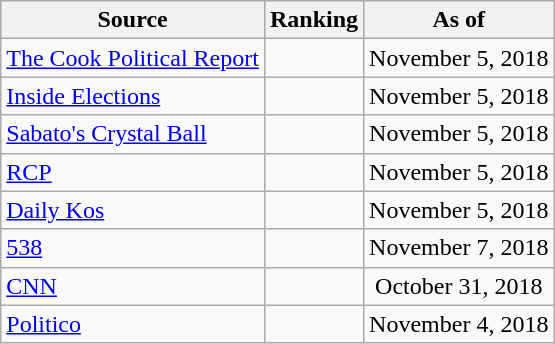<table class="wikitable" style="text-align:center">
<tr>
<th>Source</th>
<th>Ranking</th>
<th>As of</th>
</tr>
<tr>
<td align=left><a href='#'>The Cook Political Report</a></td>
<td></td>
<td>November 5, 2018</td>
</tr>
<tr>
<td align=left><a href='#'>Inside Elections</a></td>
<td></td>
<td>November 5, 2018</td>
</tr>
<tr>
<td align=left><a href='#'>Sabato's Crystal Ball</a></td>
<td></td>
<td>November 5, 2018</td>
</tr>
<tr>
<td align="left"><a href='#'>RCP</a></td>
<td></td>
<td>November 5, 2018</td>
</tr>
<tr>
<td align="left"><a href='#'>Daily Kos</a></td>
<td></td>
<td>November 5, 2018</td>
</tr>
<tr>
<td align="left"><a href='#'>538</a></td>
<td></td>
<td>November 7, 2018</td>
</tr>
<tr>
<td align="left"><a href='#'>CNN</a></td>
<td></td>
<td>October 31, 2018</td>
</tr>
<tr>
<td align="left"><a href='#'>Politico</a></td>
<td></td>
<td>November 4, 2018</td>
</tr>
</table>
